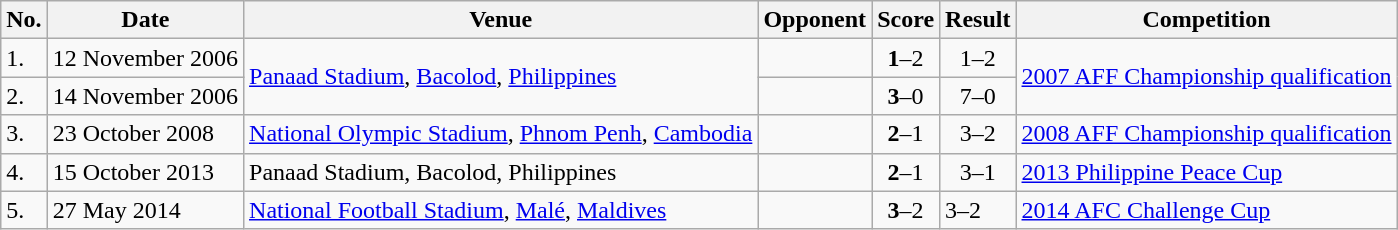<table class="wikitable">
<tr>
<th>No.</th>
<th>Date</th>
<th>Venue</th>
<th>Opponent</th>
<th>Score</th>
<th>Result</th>
<th>Competition</th>
</tr>
<tr>
<td>1.</td>
<td>12 November 2006</td>
<td rowspan="2"><a href='#'>Panaad Stadium</a>, <a href='#'>Bacolod</a>, <a href='#'>Philippines</a></td>
<td></td>
<td align=center><strong>1</strong>–2</td>
<td align=center>1–2</td>
<td rowspan="2"><a href='#'>2007 AFF Championship qualification</a></td>
</tr>
<tr>
<td>2.</td>
<td>14 November 2006</td>
<td></td>
<td align=center><strong>3</strong>–0</td>
<td align=center>7–0</td>
</tr>
<tr>
<td>3.</td>
<td>23 October 2008</td>
<td><a href='#'>National Olympic Stadium</a>, <a href='#'>Phnom Penh</a>, <a href='#'>Cambodia</a></td>
<td></td>
<td align=center><strong>2</strong>–1</td>
<td align=center>3–2</td>
<td><a href='#'>2008 AFF Championship qualification</a></td>
</tr>
<tr>
<td>4.</td>
<td>15 October 2013</td>
<td>Panaad Stadium, Bacolod, Philippines</td>
<td></td>
<td align=center><strong>2</strong>–1</td>
<td align=center>3–1</td>
<td><a href='#'>2013 Philippine Peace Cup</a></td>
</tr>
<tr>
<td>5.</td>
<td>27 May 2014</td>
<td><a href='#'>National Football Stadium</a>, <a href='#'>Malé</a>, <a href='#'>Maldives</a></td>
<td></td>
<td align=center><strong>3</strong>–2</td>
<td>3–2 </td>
<td><a href='#'>2014 AFC Challenge Cup</a></td>
</tr>
</table>
